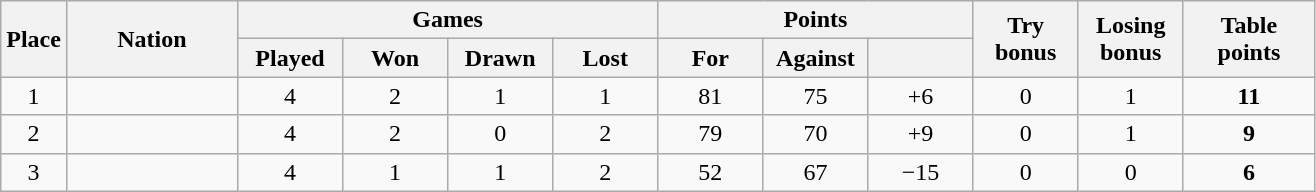<table class="wikitable" style="text-align:center">
<tr>
<th rowspan="2" style="width:5%">Place</th>
<th rowspan="2">Nation</th>
<th colspan="4" style="width:32%">Games</th>
<th colspan="3" style="width:18%">Points</th>
<th rowspan="2" style="width:8%">Try<br>bonus</th>
<th rowspan="2" style="width:8%">Losing<br>bonus</th>
<th rowspan="2" style="width:10%">Table<br>points</th>
</tr>
<tr>
<th style="width:8%">Played</th>
<th style="width:8%">Won</th>
<th style="width:8%">Drawn</th>
<th style="width:8%">Lost</th>
<th style="width:8%">For</th>
<th style="width:8%">Against</th>
<th style="width:8%"></th>
</tr>
<tr>
<td>1</td>
<td align=left></td>
<td>4</td>
<td>2</td>
<td>1</td>
<td>1</td>
<td>81</td>
<td>75</td>
<td>+6</td>
<td>0</td>
<td>1</td>
<td><strong>11</strong></td>
</tr>
<tr>
<td>2</td>
<td align=left></td>
<td>4</td>
<td>2</td>
<td>0</td>
<td>2</td>
<td>79</td>
<td>70</td>
<td>+9</td>
<td>0</td>
<td>1</td>
<td><strong>9</strong></td>
</tr>
<tr>
<td>3</td>
<td align=left></td>
<td>4</td>
<td>1</td>
<td>1</td>
<td>2</td>
<td>52</td>
<td>67</td>
<td>−15</td>
<td>0</td>
<td>0</td>
<td><strong>6</strong></td>
</tr>
</table>
